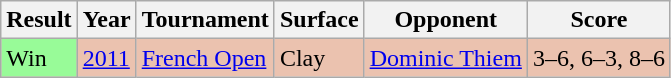<table class="sortable wikitable">
<tr>
<th>Result</th>
<th>Year</th>
<th>Tournament</th>
<th>Surface</th>
<th>Opponent</th>
<th class="unsortable">Score</th>
</tr>
<tr style="background:#ebc2af;">
<td style="background:#98fb98;">Win</td>
<td><a href='#'>2011</a></td>
<td><a href='#'>French Open</a></td>
<td>Clay</td>
<td> <a href='#'>Dominic Thiem</a></td>
<td>3–6, 6–3, 8–6</td>
</tr>
</table>
